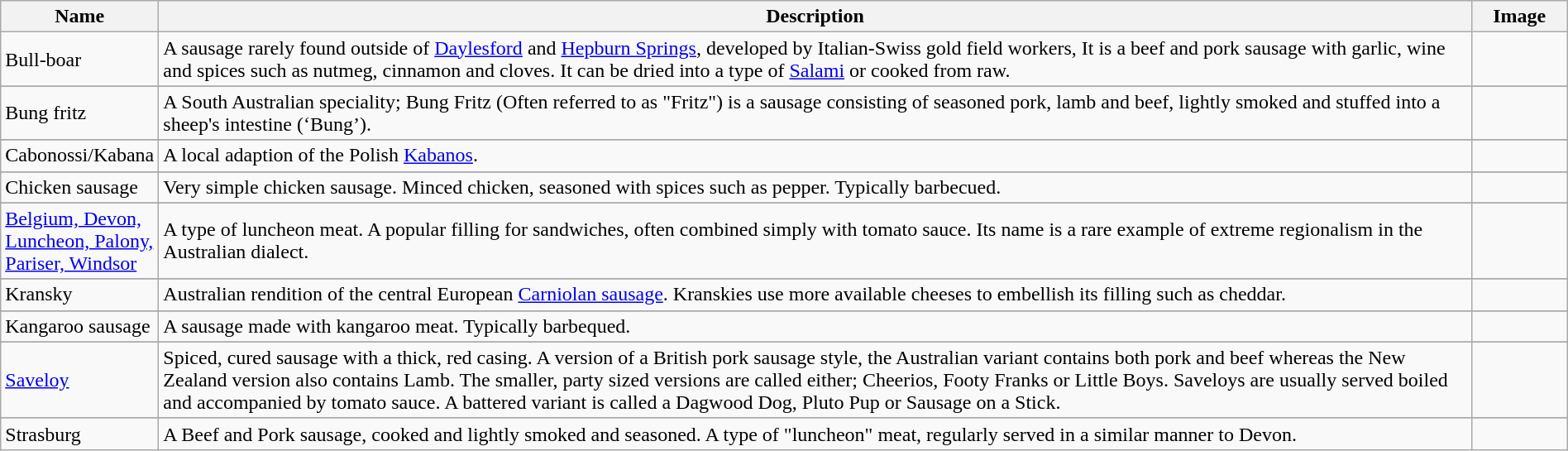<table class="wikitable sortable" style="width:100%;">
<tr>
<th style="width:110px;">Name</th>
<th>Description</th>
<th class="unsortable" style="width:70px;">Image</th>
</tr>
<tr>
<td>Bull-boar</td>
<td>A sausage rarely found outside of <a href='#'>Daylesford</a> and <a href='#'>Hepburn Springs</a>, developed by Italian-Swiss gold field workers, It is a beef and pork sausage with garlic, wine and spices such as nutmeg, cinnamon and cloves. It can be dried into a type of <a href='#'>Salami</a> or cooked from raw.</td>
<td></td>
</tr>
<tr>
</tr>
<tr>
<td>Bung fritz</td>
<td>A South Australian speciality; Bung Fritz (Often referred to as "Fritz") is a sausage consisting of seasoned pork, lamb and beef, lightly smoked and stuffed into a sheep's intestine (‘Bung’).</td>
<td></td>
</tr>
<tr>
</tr>
<tr>
<td>Cabonossi/Kabana</td>
<td>A local adaption of the Polish <a href='#'>Kabanos</a>.</td>
<td></td>
</tr>
<tr>
</tr>
<tr>
<td>Chicken sausage</td>
<td>Very simple chicken sausage. Minced chicken, seasoned with spices such as pepper. Typically barbecued.</td>
<td></td>
</tr>
<tr>
</tr>
<tr>
<td><a href='#'>Belgium, Devon, Luncheon, Palony, Pariser, Windsor</a></td>
<td>A type of luncheon meat. A popular filling for sandwiches, often combined simply with tomato sauce. Its name is a rare example of extreme regionalism in the Australian dialect.</td>
<td></td>
</tr>
<tr>
</tr>
<tr>
<td>Kransky</td>
<td>Australian rendition of the central European <a href='#'>Carniolan sausage</a>. Kranskies use more available cheeses to embellish its filling such as cheddar.</td>
<td></td>
</tr>
<tr>
</tr>
<tr>
<td>Kangaroo sausage</td>
<td>A sausage made with kangaroo meat. Typically barbequed.</td>
<td></td>
</tr>
<tr>
</tr>
<tr>
<td><a href='#'>Saveloy</a></td>
<td>Spiced, cured sausage with a thick, red casing. A version of a British pork sausage style, the Australian variant contains both pork and beef whereas the New Zealand version also contains Lamb. The smaller, party sized versions are called either; Cheerios, Footy Franks or Little Boys. Saveloys are usually served boiled and accompanied by tomato sauce. A battered variant is called a Dagwood Dog, Pluto Pup or Sausage on a Stick.</td>
<td></td>
</tr>
<tr>
</tr>
<tr>
<td>Strasburg</td>
<td>A Beef and Pork sausage, cooked and lightly smoked and seasoned. A type of "luncheon" meat, regularly served in a similar manner to Devon.</td>
<td></td>
</tr>
</table>
